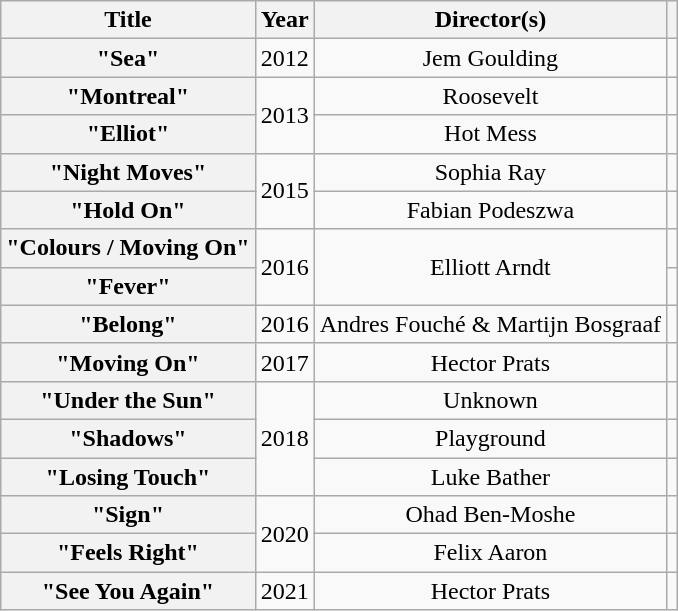<table class="wikitable plainrowheaders" style="text-align:center;">
<tr>
<th scope="col">Title</th>
<th scope="col">Year</th>
<th scope="col">Director(s)</th>
<th scope="col"></th>
</tr>
<tr>
<th scope="row">"Sea"</th>
<td>2012</td>
<td>Jem Goulding</td>
<td></td>
</tr>
<tr>
<th scope="row">"Montreal"</th>
<td rowspan="2">2013</td>
<td>Roosevelt</td>
<td></td>
</tr>
<tr>
<th scope="row">"Elliot"</th>
<td>Hot Mess</td>
<td></td>
</tr>
<tr>
<th scope="row">"Night Moves"</th>
<td rowspan="2">2015</td>
<td>Sophia Ray</td>
<td></td>
</tr>
<tr>
<th scope="row">"Hold On"</th>
<td>Fabian Podeszwa</td>
<td></td>
</tr>
<tr>
<th scope="row">"Colours / Moving On"</th>
<td rowspan="2">2016</td>
<td rowspan="2">Elliott Arndt</td>
<td></td>
</tr>
<tr>
<th scope="row">"Fever"</th>
<td></td>
</tr>
<tr>
<th scope="row">"Belong"</th>
<td>2016</td>
<td>Andres Fouché & Martijn Bosgraaf</td>
<td></td>
</tr>
<tr>
<th scope="row">"Moving On"</th>
<td>2017</td>
<td>Hector Prats</td>
<td></td>
</tr>
<tr>
<th scope="row">"Under the Sun"</th>
<td rowspan="3">2018</td>
<td>Unknown</td>
<td></td>
</tr>
<tr>
<th scope="row">"Shadows"</th>
<td>Playground</td>
<td></td>
</tr>
<tr>
<th scope="row">"Losing Touch"</th>
<td>Luke Bather</td>
<td></td>
</tr>
<tr>
<th scope="row">"Sign"</th>
<td rowspan="2">2020</td>
<td>Ohad Ben-Moshe</td>
<td></td>
</tr>
<tr>
<th scope="row">"Feels Right"</th>
<td>Felix Aaron</td>
<td></td>
</tr>
<tr>
<th scope="row">"See You Again"</th>
<td>2021</td>
<td>Hector Prats</td>
<td></td>
</tr>
</table>
